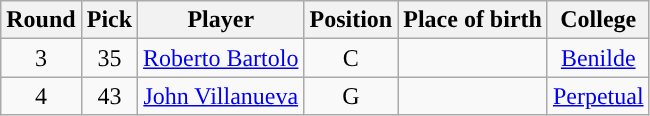<table class="wikitable sortable sortable" style="text-align:center">
<tr>
<th>Round</th>
<th>Pick</th>
<th>Player</th>
<th>Position</th>
<th>Place of birth</th>
<th>College</th>
</tr>
<tr>
<td>3</td>
<td>35</td>
<td><a href='#'>Roberto Bartolo</a></td>
<td>C</td>
<td></td>
<td><a href='#'>Benilde</a></td>
</tr>
<tr>
<td>4</td>
<td>43</td>
<td><a href='#'>John Villanueva</a></td>
<td>G</td>
<td></td>
<td><a href='#'>Perpetual</a></td>
</tr>
</table>
